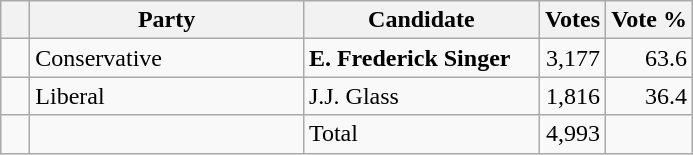<table class="wikitable">
<tr>
<th></th>
<th scope="col" width="175">Party</th>
<th scope="col" width="150">Candidate</th>
<th>Votes</th>
<th>Vote %</th>
</tr>
<tr>
<td>   </td>
<td>Conservative</td>
<td><strong>E. Frederick Singer</strong></td>
<td align=right>3,177</td>
<td align=right>63.6</td>
</tr>
<tr>
<td>   </td>
<td>Liberal</td>
<td>J.J. Glass</td>
<td align=right>1,816</td>
<td align=right>36.4</td>
</tr>
<tr |>
<td></td>
<td></td>
<td>Total</td>
<td align=right>4,993</td>
<td></td>
</tr>
</table>
